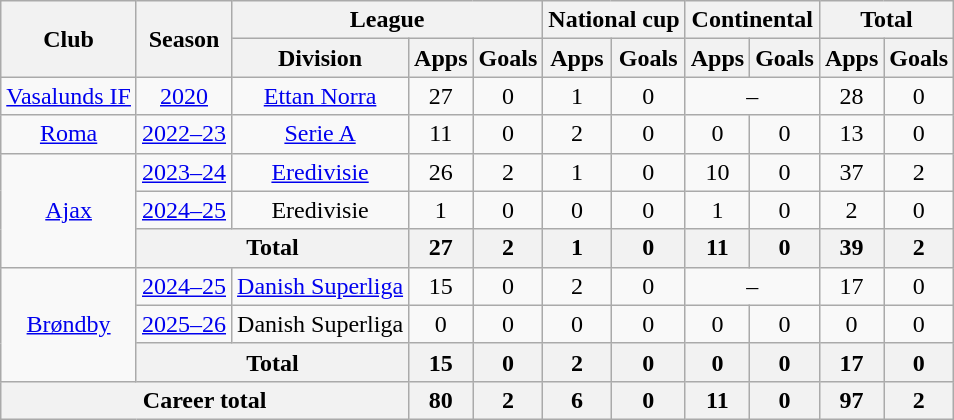<table class="wikitable" style="text-align:center">
<tr>
<th rowspan=2>Club</th>
<th rowspan=2>Season</th>
<th colspan=3>League</th>
<th colspan=2>National cup</th>
<th colspan=2>Continental</th>
<th colspan=2>Total</th>
</tr>
<tr>
<th>Division</th>
<th>Apps</th>
<th>Goals</th>
<th>Apps</th>
<th>Goals</th>
<th>Apps</th>
<th>Goals</th>
<th>Apps</th>
<th>Goals</th>
</tr>
<tr>
<td><a href='#'>Vasalunds IF</a></td>
<td><a href='#'>2020</a></td>
<td><a href='#'>Ettan Norra</a></td>
<td>27</td>
<td>0</td>
<td>1</td>
<td>0</td>
<td colspan=2>–</td>
<td>28</td>
<td>0</td>
</tr>
<tr>
<td><a href='#'>Roma</a></td>
<td><a href='#'>2022–23</a></td>
<td><a href='#'>Serie A</a></td>
<td>11</td>
<td>0</td>
<td>2</td>
<td>0</td>
<td>0</td>
<td>0</td>
<td>13</td>
<td>0</td>
</tr>
<tr>
<td rowspan=3><a href='#'>Ajax</a></td>
<td><a href='#'>2023–24</a></td>
<td><a href='#'>Eredivisie</a></td>
<td>26</td>
<td>2</td>
<td>1</td>
<td>0</td>
<td>10</td>
<td>0</td>
<td>37</td>
<td>2</td>
</tr>
<tr>
<td><a href='#'>2024–25</a></td>
<td>Eredivisie</td>
<td>1</td>
<td>0</td>
<td>0</td>
<td>0</td>
<td>1</td>
<td>0</td>
<td>2</td>
<td>0</td>
</tr>
<tr>
<th colspan=2>Total</th>
<th>27</th>
<th>2</th>
<th>1</th>
<th>0</th>
<th>11</th>
<th>0</th>
<th>39</th>
<th>2</th>
</tr>
<tr>
<td rowspan=3><a href='#'>Brøndby</a></td>
<td><a href='#'>2024–25</a></td>
<td><a href='#'>Danish Superliga</a></td>
<td>15</td>
<td>0</td>
<td>2</td>
<td>0</td>
<td colspan=2>–</td>
<td>17</td>
<td>0</td>
</tr>
<tr>
<td><a href='#'>2025–26</a></td>
<td>Danish Superliga</td>
<td>0</td>
<td>0</td>
<td>0</td>
<td>0</td>
<td>0</td>
<td>0</td>
<td>0</td>
<td>0</td>
</tr>
<tr>
<th colspan=2>Total</th>
<th>15</th>
<th>0</th>
<th>2</th>
<th>0</th>
<th>0</th>
<th>0</th>
<th>17</th>
<th>0</th>
</tr>
<tr>
<th colspan=3>Career total</th>
<th>80</th>
<th>2</th>
<th>6</th>
<th>0</th>
<th>11</th>
<th>0</th>
<th>97</th>
<th>2</th>
</tr>
</table>
